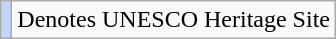<table class="wikitable plainrowheaders sortable">
<tr>
<td style="background:#c4d3ff;"></td>
<td>Denotes UNESCO Heritage Site</td>
</tr>
</table>
